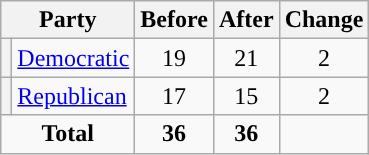<table class="wikitable" style="text-align:center;">
<tr>
<th colspan="2">Party</th>
<th>Before</th>
<th>After</th>
<th>Change</th>
</tr>
<tr>
<th style="background-color:"></th>
<td style="text-align:left;"><a href='#'>Democratic</a></td>
<td>19</td>
<td>21</td>
<td> 2</td>
</tr>
<tr>
<th style="background-color:"></th>
<td style="text-align:left;"><a href='#'>Republican</a></td>
<td>17</td>
<td>15</td>
<td> 2</td>
</tr>
<tr>
<td colspan="2"><strong>Total</strong></td>
<td><strong>36</strong></td>
<td><strong>36</strong></td>
<td></td>
</tr>
</table>
